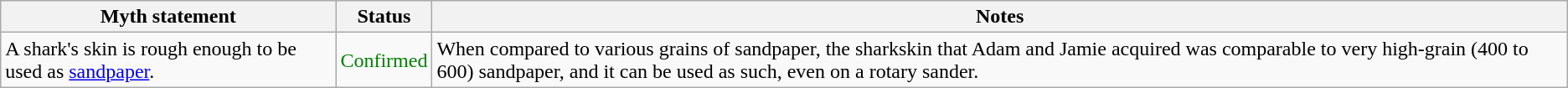<table class="wikitable">
<tr>
<th>Myth statement</th>
<th>Status</th>
<th>Notes</th>
</tr>
<tr>
<td>A shark's skin is rough enough to be used as <a href='#'>sandpaper</a>.</td>
<td style="color:green">Confirmed</td>
<td>When compared to various grains of sandpaper, the sharkskin that Adam and Jamie acquired was comparable to very high-grain (400 to 600) sandpaper, and it can be used as such, even on a rotary sander.</td>
</tr>
</table>
